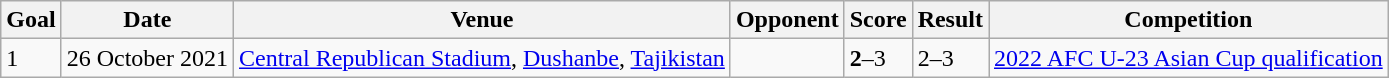<table class="wikitable">
<tr>
<th>Goal</th>
<th>Date</th>
<th>Venue</th>
<th>Opponent</th>
<th>Score</th>
<th>Result</th>
<th>Competition</th>
</tr>
<tr>
<td>1</td>
<td>26 October 2021</td>
<td><a href='#'>Central Republican Stadium</a>, <a href='#'>Dushanbe</a>, <a href='#'>Tajikistan</a></td>
<td></td>
<td><strong>2</strong>–3</td>
<td>2–3</td>
<td><a href='#'>2022 AFC U-23 Asian Cup qualification</a></td>
</tr>
</table>
